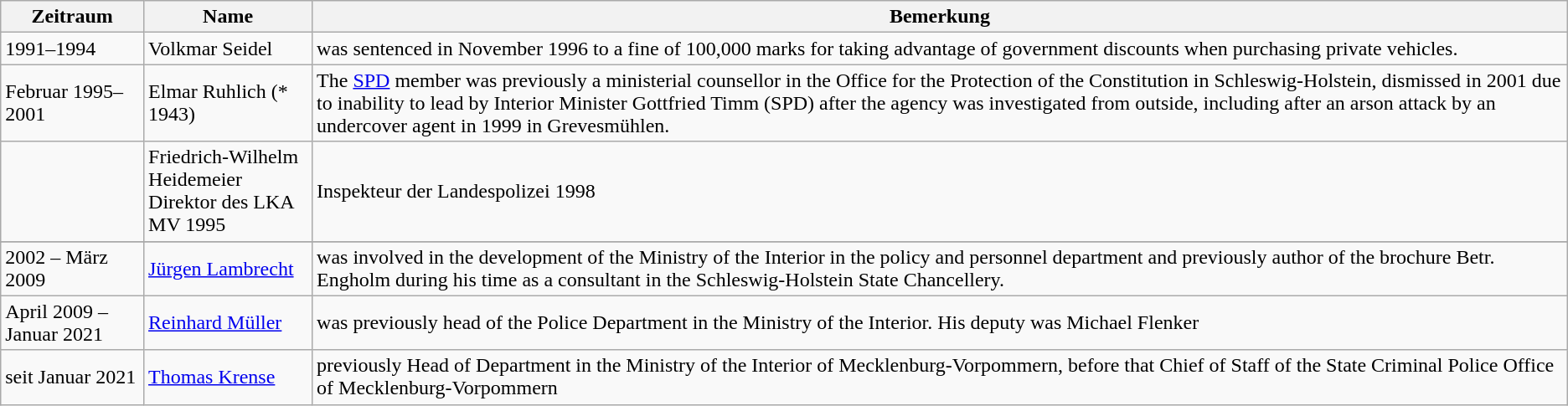<table class="wikitable">
<tr>
<th>Zeitraum</th>
<th>Name</th>
<th>Bemerkung</th>
</tr>
<tr>
<td>1991–1994</td>
<td>Volkmar Seidel</td>
<td>was sentenced in November 1996 to a fine of 100,000 marks for taking advantage of government discounts when purchasing private vehicles.</td>
</tr>
<tr>
<td>Februar 1995–2001</td>
<td>Elmar Ruhlich (* 1943)</td>
<td>The <a href='#'>SPD</a> member was previously a ministerial counsellor in the Office for the Protection of the Constitution in Schleswig-Holstein, dismissed in 2001 due to inability to lead by Interior Minister Gottfried Timm (SPD) after the agency was investigated from outside, including after an arson attack by an undercover agent in 1999 in Grevesmühlen.</td>
</tr>
<tr>
<td></td>
<td>Friedrich-Wilhelm Heidemeier<br>Direktor des LKA MV 1995</td>
<td>Inspekteur der Landespolizei 1998</td>
</tr>
<tr>
</tr>
<tr>
<td>2002 – März 2009</td>
<td><a href='#'>Jürgen Lambrecht</a></td>
<td>was involved in the development of the Ministry of the Interior in the policy and personnel department and previously author of the brochure Betr. Engholm during his time as a consultant in the Schleswig-Holstein State Chancellery.</td>
</tr>
<tr>
<td>April 2009 – Januar 2021</td>
<td><a href='#'>Reinhard Müller</a></td>
<td>was previously head of the Police Department in the Ministry of the Interior. His deputy was Michael Flenker</td>
</tr>
<tr>
<td>seit Januar 2021</td>
<td><a href='#'>Thomas Krense</a></td>
<td>previously Head of Department in the Ministry of the Interior of Mecklenburg-Vorpommern, before that Chief of Staff of the State Criminal Police Office of Mecklenburg-Vorpommern</td>
</tr>
</table>
